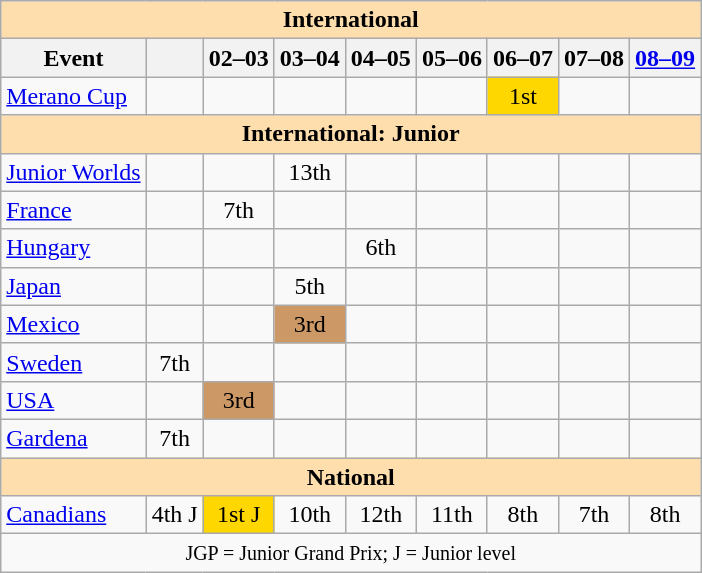<table class="wikitable" style="text-align:center">
<tr>
<th style="background-color: #ffdead; " colspan=9 align=center>International</th>
</tr>
<tr>
<th>Event</th>
<th></th>
<th>02–03</th>
<th>03–04</th>
<th>04–05</th>
<th>05–06</th>
<th>06–07</th>
<th>07–08</th>
<th><a href='#'>08–09</a></th>
</tr>
<tr>
<td align=left><a href='#'>Merano Cup</a></td>
<td></td>
<td></td>
<td></td>
<td></td>
<td></td>
<td bgcolor=gold>1st</td>
<td></td>
<td></td>
</tr>
<tr>
<th style="background-color: #ffdead; " colspan=9 align=center>International: Junior</th>
</tr>
<tr>
<td align=left><a href='#'>Junior Worlds</a></td>
<td></td>
<td></td>
<td>13th</td>
<td></td>
<td></td>
<td></td>
<td></td>
<td></td>
</tr>
<tr>
<td align=left> <a href='#'>France</a></td>
<td></td>
<td>7th</td>
<td></td>
<td></td>
<td></td>
<td></td>
<td></td>
<td></td>
</tr>
<tr>
<td align=left> <a href='#'>Hungary</a></td>
<td></td>
<td></td>
<td></td>
<td>6th</td>
<td></td>
<td></td>
<td></td>
<td></td>
</tr>
<tr>
<td align=left> <a href='#'>Japan</a></td>
<td></td>
<td></td>
<td>5th</td>
<td></td>
<td></td>
<td></td>
<td></td>
<td></td>
</tr>
<tr>
<td align=left> <a href='#'>Mexico</a></td>
<td></td>
<td></td>
<td bgcolor=cc9966>3rd</td>
<td></td>
<td></td>
<td></td>
<td></td>
<td></td>
</tr>
<tr>
<td align=left> <a href='#'>Sweden</a></td>
<td>7th</td>
<td></td>
<td></td>
<td></td>
<td></td>
<td></td>
<td></td>
<td></td>
</tr>
<tr>
<td align=left> <a href='#'>USA</a></td>
<td></td>
<td bgcolor=cc9966>3rd</td>
<td></td>
<td></td>
<td></td>
<td></td>
<td></td>
<td></td>
</tr>
<tr>
<td align=left><a href='#'>Gardena</a></td>
<td>7th</td>
<td></td>
<td></td>
<td></td>
<td></td>
<td></td>
<td></td>
<td></td>
</tr>
<tr>
<th style="background-color: #ffdead; " colspan=9 align=center>National</th>
</tr>
<tr>
<td align=left><a href='#'>Canadians</a></td>
<td>4th J</td>
<td bgcolor=gold>1st J</td>
<td>10th</td>
<td>12th</td>
<td>11th</td>
<td>8th</td>
<td>7th</td>
<td>8th</td>
</tr>
<tr>
<td colspan=9 align=center><small> JGP = Junior Grand Prix; J = Junior level </small></td>
</tr>
</table>
